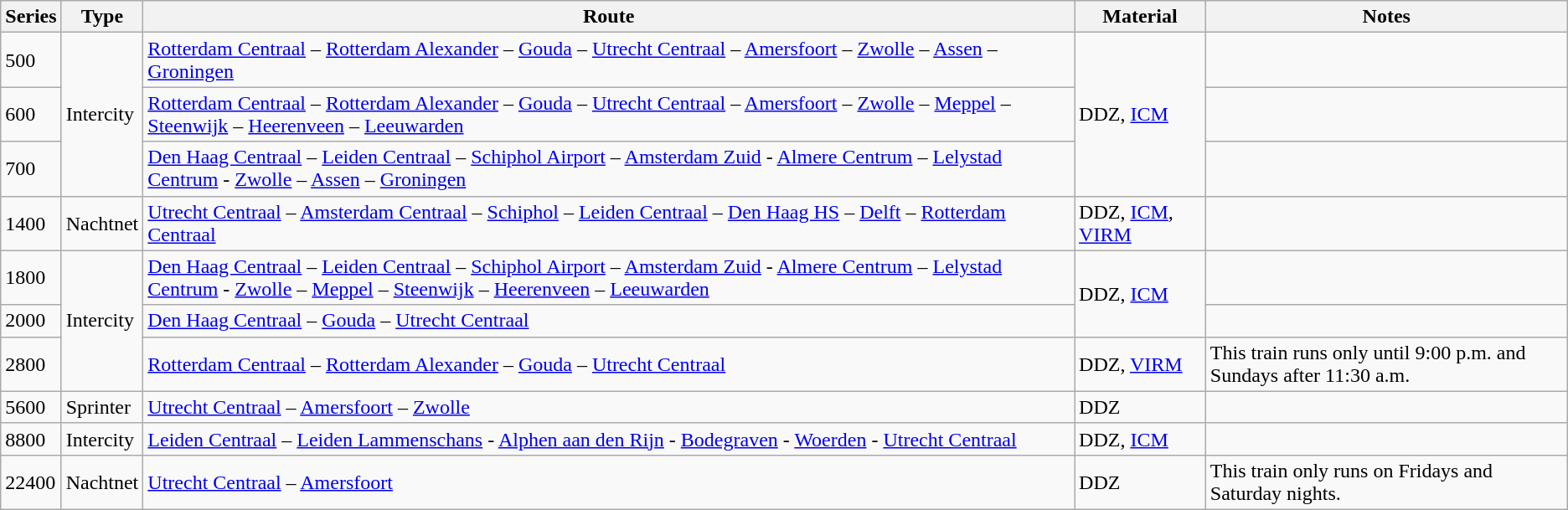<table class="wikitable vatop">
<tr>
<th>Series</th>
<th>Type</th>
<th>Route</th>
<th>Material</th>
<th>Notes</th>
</tr>
<tr>
<td>500</td>
<td rowspan="3">Intercity</td>
<td><a href='#'>Rotterdam Centraal</a> – <a href='#'>Rotterdam Alexander</a> – <a href='#'>Gouda</a> – <a href='#'>Utrecht Centraal</a> – <a href='#'>Amersfoort</a> – <a href='#'>Zwolle</a> – <a href='#'>Assen</a> – <a href='#'>Groningen</a></td>
<td rowspan="3">DDZ, <a href='#'>ICM</a></td>
<td></td>
</tr>
<tr>
<td>600</td>
<td><a href='#'>Rotterdam Centraal</a> – <a href='#'>Rotterdam Alexander</a> – <a href='#'>Gouda</a> – <a href='#'>Utrecht Centraal</a> – <a href='#'>Amersfoort</a> – <a href='#'>Zwolle</a> – <a href='#'>Meppel</a> – <a href='#'>Steenwijk</a> – <a href='#'>Heerenveen</a> – <a href='#'>Leeuwarden</a></td>
<td></td>
</tr>
<tr>
<td>700</td>
<td><a href='#'>Den Haag Centraal</a> – <a href='#'>Leiden Centraal</a> – <a href='#'>Schiphol Airport</a> – <a href='#'>Amsterdam Zuid</a> - <a href='#'>Almere Centrum</a> – <a href='#'>Lelystad Centrum</a> - <a href='#'>Zwolle</a> – <a href='#'>Assen</a> – <a href='#'>Groningen</a></td>
<td></td>
</tr>
<tr>
<td>1400</td>
<td>Nachtnet</td>
<td><a href='#'>Utrecht Centraal</a> – <a href='#'>Amsterdam Centraal</a> – <a href='#'>Schiphol</a> – <a href='#'>Leiden Centraal</a> – <a href='#'>Den Haag HS</a> – <a href='#'>Delft</a> – <a href='#'>Rotterdam Centraal</a></td>
<td>DDZ, <a href='#'>ICM</a>, <a href='#'>VIRM</a></td>
<td></td>
</tr>
<tr>
<td>1800</td>
<td rowspan="3">Intercity</td>
<td><a href='#'>Den Haag Centraal</a> – <a href='#'>Leiden Centraal</a> – <a href='#'>Schiphol Airport</a> – <a href='#'>Amsterdam Zuid</a> - <a href='#'>Almere Centrum</a> – <a href='#'>Lelystad Centrum</a> - <a href='#'>Zwolle</a> – <a href='#'>Meppel</a> – <a href='#'>Steenwijk</a> – <a href='#'>Heerenveen</a> – <a href='#'>Leeuwarden</a></td>
<td rowspan="2">DDZ, <a href='#'>ICM</a></td>
<td></td>
</tr>
<tr>
<td>2000</td>
<td><a href='#'>Den Haag Centraal</a> – <a href='#'>Gouda</a> – <a href='#'>Utrecht Centraal</a></td>
<td></td>
</tr>
<tr>
<td>2800</td>
<td><a href='#'>Rotterdam Centraal</a> – <a href='#'>Rotterdam Alexander</a> – <a href='#'>Gouda</a> – <a href='#'>Utrecht Centraal</a></td>
<td>DDZ, <a href='#'>VIRM</a></td>
<td>This train runs only until 9:00 p.m. and Sundays after 11:30 a.m.</td>
</tr>
<tr>
<td>5600</td>
<td>Sprinter</td>
<td><a href='#'>Utrecht Centraal</a> – <a href='#'>Amersfoort</a> – <a href='#'>Zwolle</a></td>
<td>DDZ</td>
<td></td>
</tr>
<tr>
<td>8800</td>
<td>Intercity</td>
<td><a href='#'>Leiden Centraal</a> – <a href='#'>Leiden Lammenschans</a> - <a href='#'>Alphen aan den Rijn</a> - <a href='#'>Bodegraven</a> - <a href='#'>Woerden</a> - <a href='#'>Utrecht Centraal</a></td>
<td>DDZ, <a href='#'>ICM</a></td>
<td></td>
</tr>
<tr>
<td>22400</td>
<td>Nachtnet</td>
<td><a href='#'>Utrecht Centraal</a> – <a href='#'>Amersfoort</a></td>
<td>DDZ</td>
<td>This train only runs on Fridays and Saturday nights.</td>
</tr>
</table>
